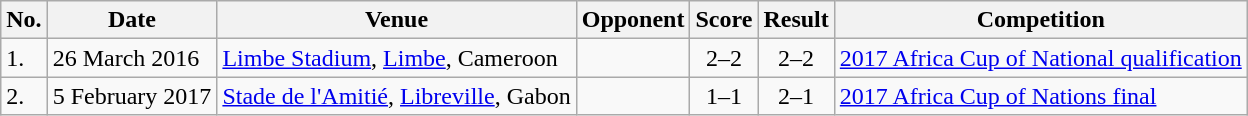<table class="wikitable plainrowheaders sortable">
<tr>
<th>No.</th>
<th>Date</th>
<th>Venue</th>
<th>Opponent</th>
<th>Score</th>
<th>Result</th>
<th>Competition</th>
</tr>
<tr>
<td>1.</td>
<td>26 March 2016</td>
<td><a href='#'>Limbe Stadium</a>, <a href='#'>Limbe</a>, Cameroon</td>
<td></td>
<td align="center">2–2</td>
<td align="center">2–2</td>
<td><a href='#'>2017 Africa Cup of National qualification</a></td>
</tr>
<tr>
<td>2.</td>
<td>5 February 2017</td>
<td><a href='#'>Stade de l'Amitié</a>, <a href='#'>Libreville</a>, Gabon</td>
<td></td>
<td align="center">1–1</td>
<td align="center">2–1</td>
<td><a href='#'>2017 Africa Cup of Nations final</a></td>
</tr>
</table>
